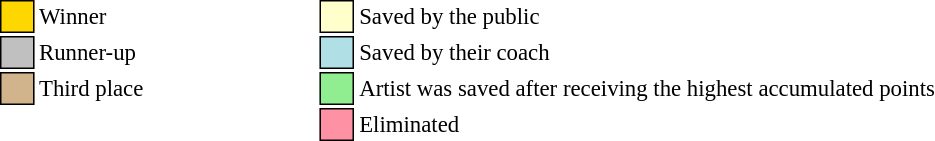<table class="toccolours" style="font-size: 95%; white-space: nowrap; float:left">
<tr>
<td style="background: gold; border:1px solid black">     </td>
<td>Winner</td>
<td>     </td>
<td>     </td>
<td>     </td>
<td>     </td>
<td>     </td>
<td style="background:#FFFFCC; border:1px solid black">     </td>
<td>Saved by the public</td>
</tr>
<tr>
<td style="background: silver; border:1px solid black">     </td>
<td>Runner-up</td>
<td>     </td>
<td>     </td>
<td>     </td>
<td>     </td>
<td>     </td>
<td style="background:#b0e0e6; border:1px solid black">     </td>
<td>Saved by their coach</td>
</tr>
<tr>
<td style="background: tan; border:1px solid black">     </td>
<td>Third place</td>
<td>     </td>
<td>     </td>
<td>     </td>
<td>     </td>
<td>     </td>
<td style="background:lightgreen; border:1px solid black">     </td>
<td>Artist was saved after receiving the highest accumulated points</td>
</tr>
<tr>
<td>     </td>
<td>     </td>
<td>     </td>
<td>     </td>
<td>     </td>
<td>     </td>
<td>     </td>
<td style="background:#FF91A4; border:1px solid black">     </td>
<td>Eliminated</td>
</tr>
</table>
